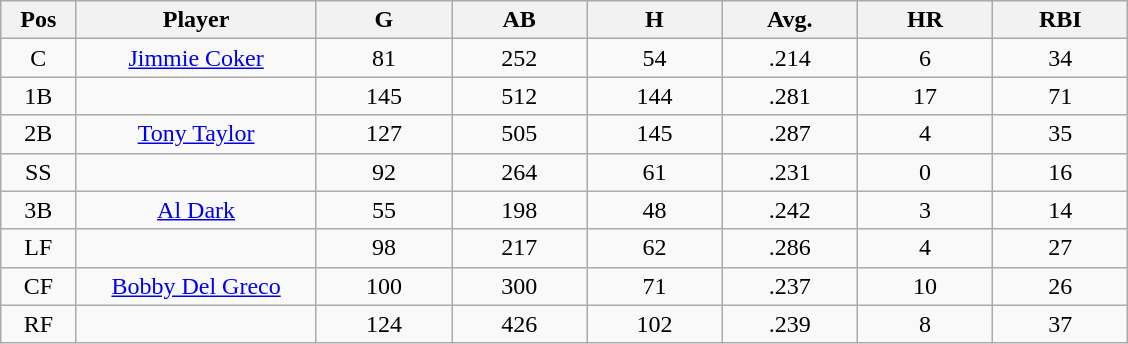<table class="wikitable sortable">
<tr>
<th bgcolor="#DDDDFF" width="5%">Pos</th>
<th bgcolor="#DDDDFF" width="16%">Player</th>
<th bgcolor="#DDDDFF" width="9%">G</th>
<th bgcolor="#DDDDFF" width="9%">AB</th>
<th bgcolor="#DDDDFF" width="9%">H</th>
<th bgcolor="#DDDDFF" width="9%">Avg.</th>
<th bgcolor="#DDDDFF" width="9%">HR</th>
<th bgcolor="#DDDDFF" width="9%">RBI</th>
</tr>
<tr align="center">
<td>C</td>
<td><a href='#'>Jimmie Coker</a></td>
<td>81</td>
<td>252</td>
<td>54</td>
<td>.214</td>
<td>6</td>
<td>34</td>
</tr>
<tr align=center>
<td>1B</td>
<td></td>
<td>145</td>
<td>512</td>
<td>144</td>
<td>.281</td>
<td>17</td>
<td>71</td>
</tr>
<tr align="center">
<td>2B</td>
<td><a href='#'>Tony Taylor</a></td>
<td>127</td>
<td>505</td>
<td>145</td>
<td>.287</td>
<td>4</td>
<td>35</td>
</tr>
<tr align=center>
<td>SS</td>
<td></td>
<td>92</td>
<td>264</td>
<td>61</td>
<td>.231</td>
<td>0</td>
<td>16</td>
</tr>
<tr align="center">
<td>3B</td>
<td><a href='#'>Al Dark</a></td>
<td>55</td>
<td>198</td>
<td>48</td>
<td>.242</td>
<td>3</td>
<td>14</td>
</tr>
<tr align=center>
<td>LF</td>
<td></td>
<td>98</td>
<td>217</td>
<td>62</td>
<td>.286</td>
<td>4</td>
<td>27</td>
</tr>
<tr align="center">
<td>CF</td>
<td><a href='#'>Bobby Del Greco</a></td>
<td>100</td>
<td>300</td>
<td>71</td>
<td>.237</td>
<td>10</td>
<td>26</td>
</tr>
<tr align=center>
<td>RF</td>
<td></td>
<td>124</td>
<td>426</td>
<td>102</td>
<td>.239</td>
<td>8</td>
<td>37</td>
</tr>
</table>
